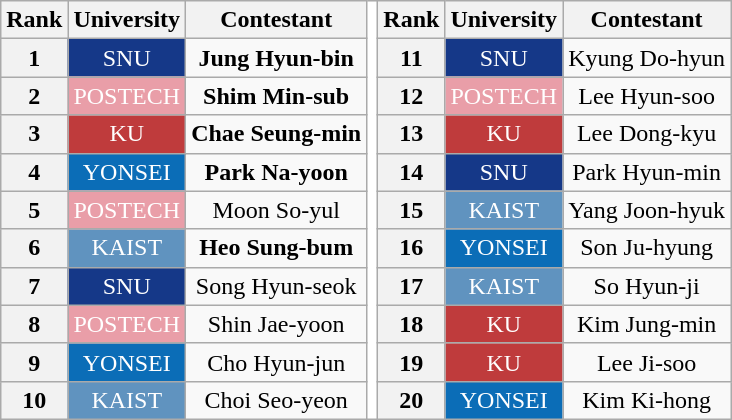<table class="wikitable" style="text-align:center">
<tr>
<th scope="col">Rank</th>
<th scope="col">University</th>
<th scope="col">Contestant</th>
<td rowspan="11" style="background-color:white"></td>
<th scope="col">Rank</th>
<th scope="col">University</th>
<th scope="col">Contestant</th>
</tr>
<tr>
<th scope="row">1</th>
<td style="background-color:#153888; color:white">SNU</td>
<td><strong>Jung Hyun-bin</strong></td>
<th scope="row">11</th>
<td style="background-color:#153888; color:white">SNU</td>
<td>Kyung Do-hyun</td>
</tr>
<tr>
<th scope="row">2</th>
<td style="background-color:#E99EA8; color:white">POSTECH</td>
<td><strong>Shim Min-sub</strong></td>
<th scope="row">12</th>
<td style="background-color:#E99EA8; color:white">POSTECH</td>
<td>Lee Hyun-soo</td>
</tr>
<tr>
<th scope="row">3</th>
<td style="background-color:#BF3B3C; color:white">KU</td>
<td><strong>Chae Seung-min</strong></td>
<th scope="row">13</th>
<td style="background-color:#BF3B3C; color:white">KU</td>
<td>Lee Dong-kyu</td>
</tr>
<tr>
<th scope="row">4</th>
<td style="background-color:#0B6DB7; color:white">YONSEI</td>
<td><strong>Park Na-yoon</strong></td>
<th scope="row">14</th>
<td style="background-color:#153888; color:white">SNU</td>
<td>Park Hyun-min</td>
</tr>
<tr>
<th scope="row">5</th>
<td style="background-color:#E99EA8; color:white">POSTECH</td>
<td>Moon So-yul</td>
<th scope="row">15</th>
<td style="background-color:#6093BF; color:white">KAIST</td>
<td>Yang Joon-hyuk</td>
</tr>
<tr>
<th scope="row">6</th>
<td style="background-color:#6093BF; color:white">KAIST</td>
<td><strong>Heo Sung-bum</strong></td>
<th scope="row">16</th>
<td style="background-color:#0B6DB7; color:white">YONSEI</td>
<td>Son Ju-hyung</td>
</tr>
<tr>
<th scope="row">7</th>
<td style="background-color:#153888; color:white">SNU</td>
<td>Song Hyun-seok</td>
<th scope="row">17</th>
<td style="background-color:#6093BF; color:white">KAIST</td>
<td>So Hyun-ji</td>
</tr>
<tr>
<th scope="row">8</th>
<td style="background-color:#E99EA8; color:white">POSTECH</td>
<td>Shin Jae-yoon</td>
<th scope="row">18</th>
<td style="background-color:#BF3B3C; color:white">KU</td>
<td>Kim Jung-min</td>
</tr>
<tr>
<th scope="row">9</th>
<td style="background-color:#0B6DB7; color:white">YONSEI</td>
<td>Cho Hyun-jun</td>
<th scope="row">19</th>
<td style="background-color:#BF3B3C; color:white">KU</td>
<td>Lee Ji-soo</td>
</tr>
<tr>
<th scope="row">10</th>
<td style="background-color:#6093BF; color:white">KAIST</td>
<td>Choi Seo-yeon</td>
<th scope="row">20</th>
<td style="background-color:#0B6DB7; color:white">YONSEI</td>
<td>Kim Ki-hong</td>
</tr>
</table>
